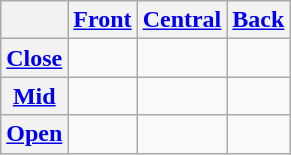<table class="wikitable" style="text-align:center">
<tr>
<th></th>
<th><a href='#'>Front</a></th>
<th><a href='#'>Central</a></th>
<th><a href='#'>Back</a></th>
</tr>
<tr>
<th><a href='#'>Close</a></th>
<td> </td>
<td></td>
<td> </td>
</tr>
<tr>
<th><a href='#'>Mid</a></th>
<td> </td>
<td></td>
<td> </td>
</tr>
<tr>
<th><a href='#'>Open</a></th>
<td></td>
<td></td>
<td></td>
</tr>
</table>
